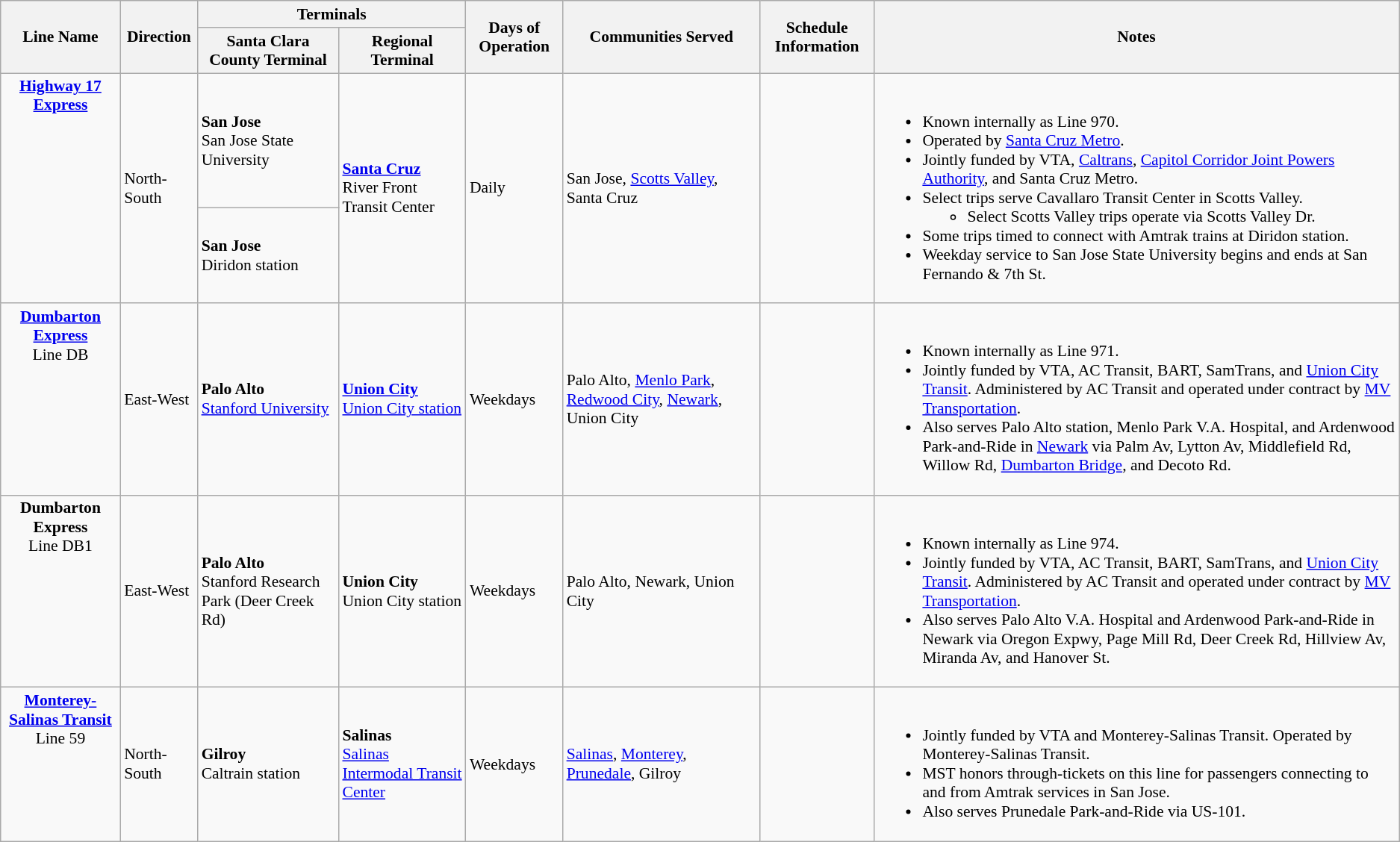<table class="wikitable" style="font-size: 90%;" |>
<tr>
<th rowspan=2>Line Name</th>
<th rowspan=2>Direction</th>
<th colspan=2>Terminals</th>
<th rowspan=2>Days of Operation</th>
<th rowspan=2>Communities Served</th>
<th rowspan="2">Schedule Information</th>
<th rowspan=2>Notes</th>
</tr>
<tr>
<th>Santa Clara County Terminal</th>
<th>Regional Terminal</th>
</tr>
<tr>
<td rowspan=2 style="vertical-align:top" align="center"><strong><a href='#'>Highway 17 Express</a></strong></td>
<td rowspan=2>North-South</td>
<td><strong>San Jose</strong><br>San Jose State University </td>
<td rowspan=2><strong><a href='#'>Santa Cruz</a></strong><br>River Front Transit Center</td>
<td rowspan=2>Daily</td>
<td rowspan=2>San Jose, <a href='#'>Scotts Valley</a>, Santa Cruz</td>
<td rowspan=2></td>
<td rowspan="2"><br><ul><li>Known internally as Line 970.</li><li>Operated by <a href='#'>Santa Cruz Metro</a>.</li><li>Jointly funded by VTA, <a href='#'>Caltrans</a>, <a href='#'>Capitol Corridor Joint Powers Authority</a>, and Santa Cruz Metro.</li><li>Select trips serve Cavallaro Transit Center in Scotts Valley.<ul><li>Select Scotts Valley trips operate via Scotts Valley Dr.</li></ul></li><li>Some trips timed to connect with Amtrak trains at Diridon station.</li><li>Weekday service to San Jose State University begins and ends at San Fernando & 7th St.</li></ul></td>
</tr>
<tr>
<td><strong>San Jose</strong><br>Diridon station</td>
</tr>
<tr>
<td align="center" style="vertical-align:top"><strong><a href='#'>Dumbarton Express</a></strong><br>Line DB</td>
<td>East-West</td>
<td><strong>Palo Alto</strong><br><a href='#'>Stanford University</a></td>
<td><strong><a href='#'>Union City</a></strong><br><a href='#'>Union City station</a></td>
<td>Weekdays</td>
<td>Palo Alto, <a href='#'>Menlo Park</a>, <a href='#'>Redwood City</a>, <a href='#'>Newark</a>, Union City</td>
<td></td>
<td><br><ul><li>Known internally as Line 971.</li><li>Jointly funded by VTA, AC Transit, BART, SamTrans, and <a href='#'>Union City Transit</a>. Administered by AC Transit and operated under contract by <a href='#'>MV Transportation</a>.</li><li>Also serves Palo Alto station, Menlo Park V.A. Hospital, and Ardenwood Park-and-Ride in <a href='#'>Newark</a> via Palm Av, Lytton Av, Middlefield Rd, Willow Rd, <a href='#'>Dumbarton Bridge</a>, and Decoto Rd.</li></ul></td>
</tr>
<tr>
<td align="center" style="vertical-align:top"><strong>Dumbarton Express</strong><br>Line DB1</td>
<td>East-West</td>
<td><strong>Palo Alto</strong><br>Stanford Research Park (Deer Creek Rd)</td>
<td><strong>Union City</strong><br>Union City station</td>
<td>Weekdays</td>
<td>Palo Alto, Newark, Union City</td>
<td></td>
<td><br><ul><li>Known internally as Line 974.</li><li>Jointly funded by VTA, AC Transit, BART, SamTrans, and <a href='#'>Union City Transit</a>. Administered by AC Transit and operated under contract by <a href='#'>MV Transportation</a>.</li><li>Also serves Palo Alto V.A. Hospital and Ardenwood Park-and-Ride in Newark via Oregon Expwy, Page Mill Rd, Deer Creek Rd, Hillview Av, Miranda Av, and Hanover St.</li></ul></td>
</tr>
<tr>
<td align="center" style="vertical-align:top"><strong><a href='#'>Monterey-Salinas Transit</a></strong><br>Line 59</td>
<td>North-South</td>
<td><strong>Gilroy</strong><br>Caltrain station</td>
<td><strong>Salinas</strong><br><a href='#'>Salinas Intermodal Transit Center</a></td>
<td>Weekdays</td>
<td><a href='#'>Salinas</a>, <a href='#'>Monterey</a>, <a href='#'>Prunedale</a>, Gilroy</td>
<td></td>
<td><br><ul><li>Jointly funded by VTA and Monterey-Salinas Transit. Operated by Monterey-Salinas Transit.</li><li>MST honors through-tickets on this line for passengers connecting to and from Amtrak services in San Jose.</li><li>Also serves Prunedale Park-and-Ride via US-101.</li></ul></td>
</tr>
</table>
